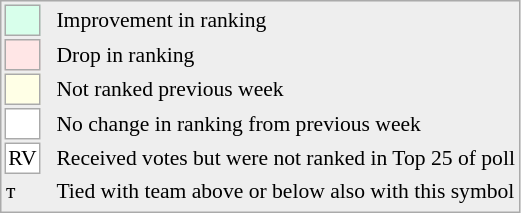<table style="font-size:90%; border:1px solid #aaa; white-space:nowrap; background:#eee;">
<tr>
<td style="background:#d8ffeb; width:20px; border:1px solid #aaa;"> </td>
<td rowspan=6> </td>
<td>Improvement in ranking</td>
</tr>
<tr>
<td style="background:#ffe6e6; width:20px; border:1px solid #aaa;"> </td>
<td>Drop in ranking</td>
</tr>
<tr>
<td style="background:#ffffe6; width:20px; border:1px solid #aaa;"> </td>
<td>Not ranked previous week</td>
</tr>
<tr>
<td style="background:#fff; width:20px; border:1px solid #aaa;"> </td>
<td>No change in ranking from previous week</td>
</tr>
<tr>
<td style="text-align:center; width:20px; border:1px solid #aaa; background:white;">RV</td>
<td>Received votes but were not ranked in Top 25 of poll</td>
</tr>
<tr>
<td>т</td>
<td>Tied with team above or below also with this symbol</td>
</tr>
<tr>
</tr>
</table>
